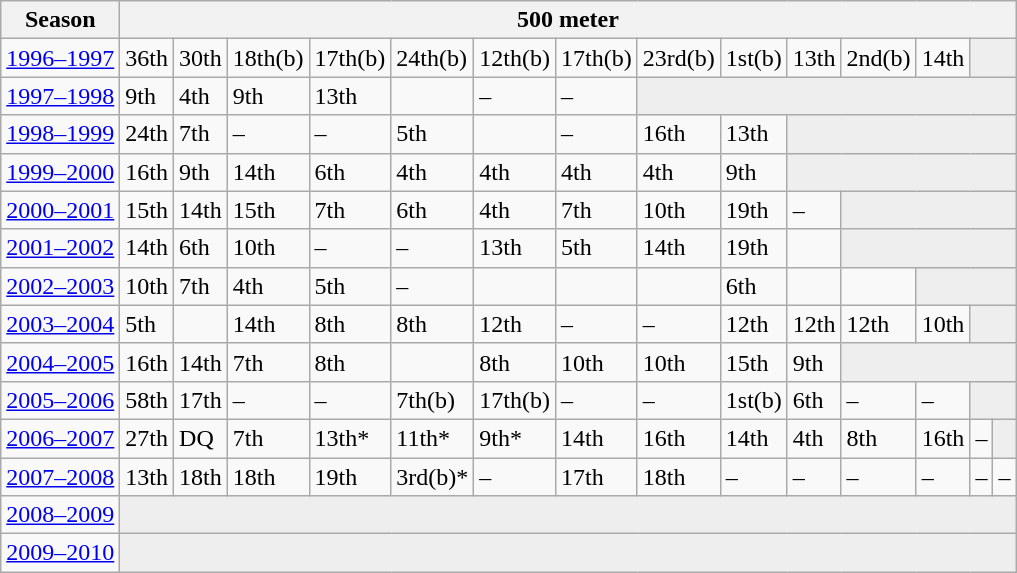<table class="wikitable" style="display: inline-table;">
<tr>
<th>Season</th>
<th colspan="14">500 meter</th>
</tr>
<tr>
<td><a href='#'>1996–1997</a></td>
<td>36th</td>
<td>30th</td>
<td>18th(b)</td>
<td>17th(b)</td>
<td>24th(b)</td>
<td>12th(b)</td>
<td>17th(b)</td>
<td>23rd(b)</td>
<td>1st(b)</td>
<td>13th</td>
<td>2nd(b)</td>
<td>14th</td>
<td colspan="2" bgcolor=#EEEEEE></td>
</tr>
<tr>
<td><a href='#'>1997–1998</a></td>
<td>9th</td>
<td>4th</td>
<td>9th</td>
<td>13th</td>
<td></td>
<td>–</td>
<td>–</td>
<td colspan="7" bgcolor=#EEEEEE></td>
</tr>
<tr>
<td><a href='#'>1998–1999</a></td>
<td>24th</td>
<td>7th</td>
<td>–</td>
<td>–</td>
<td>5th</td>
<td></td>
<td>–</td>
<td>16th</td>
<td>13th</td>
<td colspan="5" bgcolor=#EEEEEE></td>
</tr>
<tr>
<td><a href='#'>1999–2000</a></td>
<td>16th</td>
<td>9th</td>
<td>14th</td>
<td>6th</td>
<td>4th</td>
<td>4th</td>
<td>4th</td>
<td>4th</td>
<td>9th</td>
<td colspan="5" bgcolor=#EEEEEE></td>
</tr>
<tr>
<td><a href='#'>2000–2001</a></td>
<td>15th</td>
<td>14th</td>
<td>15th</td>
<td>7th</td>
<td>6th</td>
<td>4th</td>
<td>7th</td>
<td>10th</td>
<td>19th</td>
<td>–</td>
<td colspan="4" bgcolor=#EEEEEE></td>
</tr>
<tr>
<td><a href='#'>2001–2002</a></td>
<td>14th</td>
<td>6th</td>
<td>10th</td>
<td>–</td>
<td>–</td>
<td>13th</td>
<td>5th</td>
<td>14th</td>
<td>19th</td>
<td></td>
<td colspan="4" bgcolor=#EEEEEE></td>
</tr>
<tr>
<td><a href='#'>2002–2003</a></td>
<td>10th</td>
<td>7th</td>
<td>4th</td>
<td>5th</td>
<td>–</td>
<td></td>
<td></td>
<td></td>
<td>6th</td>
<td></td>
<td></td>
<td colspan="3" bgcolor=#EEEEEE></td>
</tr>
<tr>
<td><a href='#'>2003–2004</a></td>
<td>5th</td>
<td></td>
<td>14th</td>
<td>8th</td>
<td>8th</td>
<td>12th</td>
<td>–</td>
<td>–</td>
<td>12th</td>
<td>12th</td>
<td>12th</td>
<td>10th</td>
<td colspan="2" bgcolor=#EEEEEE></td>
</tr>
<tr>
<td><a href='#'>2004–2005</a></td>
<td>16th</td>
<td>14th</td>
<td>7th</td>
<td>8th</td>
<td></td>
<td>8th</td>
<td>10th</td>
<td>10th</td>
<td>15th</td>
<td>9th</td>
<td colspan="4" bgcolor=#EEEEEE></td>
</tr>
<tr>
<td><a href='#'>2005–2006</a></td>
<td>58th</td>
<td>17th</td>
<td>–</td>
<td>–</td>
<td>7th(b)</td>
<td>17th(b)</td>
<td>–</td>
<td>–</td>
<td>1st(b)</td>
<td>6th</td>
<td>–</td>
<td>–</td>
<td colspan="2" bgcolor=#EEEEEE></td>
</tr>
<tr>
<td><a href='#'>2006–2007</a></td>
<td>27th</td>
<td>DQ</td>
<td>7th</td>
<td>13th*</td>
<td>11th*</td>
<td>9th*</td>
<td>14th</td>
<td>16th</td>
<td>14th</td>
<td>4th</td>
<td>8th</td>
<td>16th</td>
<td>–</td>
<td colspan="1" bgcolor=#EEEEEE></td>
</tr>
<tr>
<td><a href='#'>2007–2008</a></td>
<td>13th</td>
<td>18th</td>
<td>18th</td>
<td>19th</td>
<td>3rd(b)*</td>
<td>–</td>
<td>17th</td>
<td>18th</td>
<td>–</td>
<td>–</td>
<td>–</td>
<td>–</td>
<td>–</td>
<td>–</td>
</tr>
<tr>
<td><a href='#'>2008–2009</a></td>
<td colspan="14" bgcolor=#EEEEEE></td>
</tr>
<tr>
<td><a href='#'>2009–2010</a></td>
<td colspan="14" bgcolor=#EEEEEE></td>
</tr>
</table>
